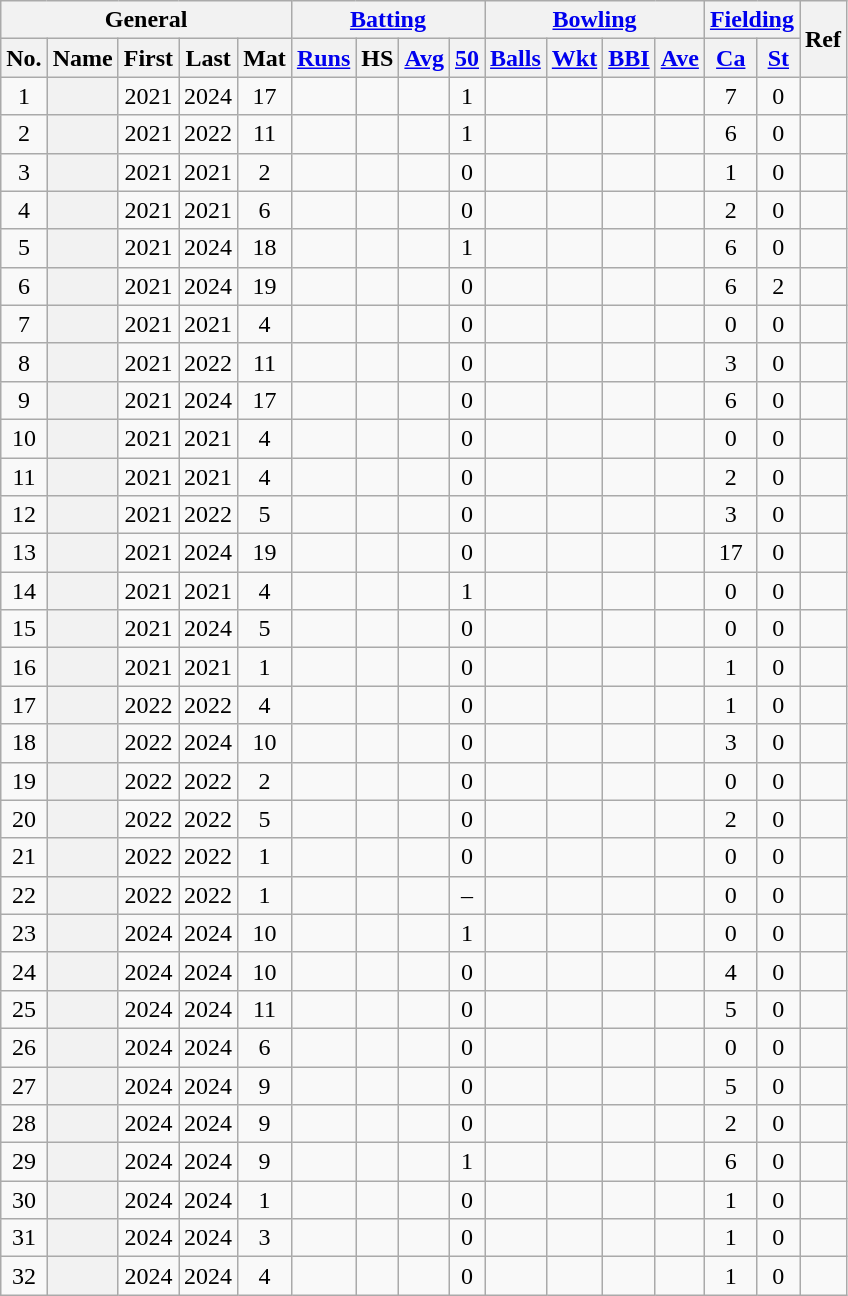<table class="wikitable plainrowheaders sortable" style="text-align:center; font-size:100%">
<tr align="center">
<th scope="col" colspan=5 class="unsortable">General</th>
<th scope="col" colspan=4 class="unsortable"><a href='#'>Batting</a></th>
<th scope="col" colspan=4 class="unsortable"><a href='#'>Bowling</a></th>
<th scope="col" colspan=2 class="unsortable"><a href='#'>Fielding</a></th>
<th scope="col" rowspan=2 class="unsortable">Ref</th>
</tr>
<tr align="center">
<th scope="col">No.</th>
<th scope="col">Name</th>
<th scope="col">First</th>
<th scope="col">Last</th>
<th scope="col">Mat</th>
<th scope="col"><a href='#'>Runs</a></th>
<th scope="col">HS</th>
<th scope="col"><a href='#'>Avg</a></th>
<th scope="col"><a href='#'>50</a></th>
<th scope="col"><a href='#'>Balls</a></th>
<th scope="col"><a href='#'>Wkt</a></th>
<th scope="col"><a href='#'>BBI</a></th>
<th scope="col"><a href='#'>Ave</a></th>
<th scope="col"><a href='#'>Ca</a></th>
<th scope="col"><a href='#'>St</a></th>
</tr>
<tr align="center">
<td>1</td>
<th scope="row"></th>
<td>2021</td>
<td>2024</td>
<td>17</td>
<td></td>
<td></td>
<td></td>
<td>1</td>
<td></td>
<td></td>
<td></td>
<td></td>
<td>7</td>
<td>0</td>
<td></td>
</tr>
<tr align="center">
<td>2</td>
<th scope="row"></th>
<td>2021</td>
<td>2022</td>
<td>11</td>
<td></td>
<td></td>
<td></td>
<td>1</td>
<td></td>
<td></td>
<td></td>
<td></td>
<td>6</td>
<td>0</td>
<td></td>
</tr>
<tr align="center">
<td>3</td>
<th scope="row"></th>
<td>2021</td>
<td>2021</td>
<td>2</td>
<td></td>
<td></td>
<td></td>
<td>0</td>
<td></td>
<td></td>
<td></td>
<td></td>
<td>1</td>
<td>0</td>
<td></td>
</tr>
<tr align="center">
<td>4</td>
<th scope="row"></th>
<td>2021</td>
<td>2021</td>
<td>6</td>
<td></td>
<td></td>
<td></td>
<td>0</td>
<td></td>
<td></td>
<td></td>
<td></td>
<td>2</td>
<td>0</td>
<td></td>
</tr>
<tr align="center">
<td>5</td>
<th scope="row"></th>
<td>2021</td>
<td>2024</td>
<td>18</td>
<td></td>
<td></td>
<td></td>
<td>1</td>
<td></td>
<td></td>
<td></td>
<td></td>
<td>6</td>
<td>0</td>
<td></td>
</tr>
<tr align="center">
<td>6</td>
<th scope="row"></th>
<td>2021</td>
<td>2024</td>
<td>19</td>
<td></td>
<td></td>
<td></td>
<td>0</td>
<td></td>
<td></td>
<td></td>
<td></td>
<td>6</td>
<td>2</td>
<td></td>
</tr>
<tr align="center">
<td>7</td>
<th scope="row"></th>
<td>2021</td>
<td>2021</td>
<td>4</td>
<td></td>
<td></td>
<td></td>
<td>0</td>
<td></td>
<td></td>
<td></td>
<td></td>
<td>0</td>
<td>0</td>
<td></td>
</tr>
<tr align="center">
<td>8</td>
<th scope="row"></th>
<td>2021</td>
<td>2022</td>
<td>11</td>
<td></td>
<td></td>
<td></td>
<td>0</td>
<td></td>
<td></td>
<td></td>
<td></td>
<td>3</td>
<td>0</td>
<td></td>
</tr>
<tr align="center">
<td>9</td>
<th scope="row"></th>
<td>2021</td>
<td>2024</td>
<td>17</td>
<td></td>
<td></td>
<td></td>
<td>0</td>
<td></td>
<td></td>
<td></td>
<td></td>
<td>6</td>
<td>0</td>
<td></td>
</tr>
<tr align="center">
<td>10</td>
<th scope="row"></th>
<td>2021</td>
<td>2021</td>
<td>4</td>
<td></td>
<td></td>
<td></td>
<td>0</td>
<td></td>
<td></td>
<td></td>
<td></td>
<td>0</td>
<td>0</td>
<td></td>
</tr>
<tr align="center">
<td>11</td>
<th scope="row"></th>
<td>2021</td>
<td>2021</td>
<td>4</td>
<td></td>
<td></td>
<td></td>
<td>0</td>
<td></td>
<td></td>
<td></td>
<td></td>
<td>2</td>
<td>0</td>
<td></td>
</tr>
<tr align="center">
<td>12</td>
<th scope="row"></th>
<td>2021</td>
<td>2022</td>
<td>5</td>
<td></td>
<td></td>
<td></td>
<td>0</td>
<td></td>
<td></td>
<td></td>
<td></td>
<td>3</td>
<td>0</td>
<td></td>
</tr>
<tr align="center">
<td>13</td>
<th scope="row"></th>
<td>2021</td>
<td>2024</td>
<td>19</td>
<td></td>
<td></td>
<td></td>
<td>0</td>
<td></td>
<td></td>
<td></td>
<td></td>
<td>17</td>
<td>0</td>
<td></td>
</tr>
<tr align="center">
<td>14</td>
<th scope="row"></th>
<td>2021</td>
<td>2021</td>
<td>4</td>
<td></td>
<td></td>
<td></td>
<td>1</td>
<td></td>
<td></td>
<td></td>
<td></td>
<td>0</td>
<td>0</td>
<td></td>
</tr>
<tr align="center">
<td>15</td>
<th scope="row"></th>
<td>2021</td>
<td>2024</td>
<td>5</td>
<td></td>
<td></td>
<td></td>
<td>0</td>
<td></td>
<td></td>
<td></td>
<td></td>
<td>0</td>
<td>0</td>
<td></td>
</tr>
<tr align="center">
<td>16</td>
<th scope="row"></th>
<td>2021</td>
<td>2021</td>
<td>1</td>
<td></td>
<td></td>
<td></td>
<td>0</td>
<td></td>
<td></td>
<td></td>
<td></td>
<td>1</td>
<td>0</td>
<td></td>
</tr>
<tr align="center">
<td>17</td>
<th scope="row"></th>
<td>2022</td>
<td>2022</td>
<td>4</td>
<td></td>
<td></td>
<td></td>
<td>0</td>
<td></td>
<td></td>
<td></td>
<td></td>
<td>1</td>
<td>0</td>
<td></td>
</tr>
<tr align="center">
<td>18</td>
<th scope="row"></th>
<td>2022</td>
<td>2024</td>
<td>10</td>
<td></td>
<td></td>
<td></td>
<td>0</td>
<td></td>
<td></td>
<td></td>
<td></td>
<td>3</td>
<td>0</td>
<td></td>
</tr>
<tr align="center">
<td>19</td>
<th scope="row"></th>
<td>2022</td>
<td>2022</td>
<td>2</td>
<td></td>
<td></td>
<td></td>
<td>0</td>
<td></td>
<td></td>
<td></td>
<td></td>
<td>0</td>
<td>0</td>
<td></td>
</tr>
<tr align="center">
<td>20</td>
<th scope="row"></th>
<td>2022</td>
<td>2022</td>
<td>5</td>
<td></td>
<td></td>
<td></td>
<td>0</td>
<td></td>
<td></td>
<td></td>
<td></td>
<td>2</td>
<td>0</td>
<td></td>
</tr>
<tr align="center">
<td>21</td>
<th scope="row"></th>
<td>2022</td>
<td>2022</td>
<td>1</td>
<td></td>
<td></td>
<td></td>
<td>0</td>
<td></td>
<td></td>
<td></td>
<td></td>
<td>0</td>
<td>0</td>
<td></td>
</tr>
<tr align="center">
<td>22</td>
<th scope="row"></th>
<td>2022</td>
<td>2022</td>
<td>1</td>
<td></td>
<td></td>
<td></td>
<td>–</td>
<td></td>
<td></td>
<td></td>
<td></td>
<td>0</td>
<td>0</td>
<td></td>
</tr>
<tr align="center">
<td>23</td>
<th scope="row"></th>
<td>2024</td>
<td>2024</td>
<td>10</td>
<td></td>
<td></td>
<td></td>
<td>1</td>
<td></td>
<td></td>
<td></td>
<td></td>
<td>0</td>
<td>0</td>
<td></td>
</tr>
<tr align="center">
<td>24</td>
<th scope="row"></th>
<td>2024</td>
<td>2024</td>
<td>10</td>
<td></td>
<td></td>
<td></td>
<td>0</td>
<td></td>
<td></td>
<td></td>
<td></td>
<td>4</td>
<td>0</td>
<td></td>
</tr>
<tr align="center">
<td>25</td>
<th scope="row"></th>
<td>2024</td>
<td>2024</td>
<td>11</td>
<td></td>
<td></td>
<td></td>
<td>0</td>
<td></td>
<td></td>
<td></td>
<td></td>
<td>5</td>
<td>0</td>
<td></td>
</tr>
<tr align="center">
<td>26</td>
<th scope="row"></th>
<td>2024</td>
<td>2024</td>
<td>6</td>
<td></td>
<td></td>
<td></td>
<td>0</td>
<td></td>
<td></td>
<td></td>
<td></td>
<td>0</td>
<td>0</td>
<td></td>
</tr>
<tr align="center">
<td>27</td>
<th scope="row"></th>
<td>2024</td>
<td>2024</td>
<td>9</td>
<td></td>
<td></td>
<td></td>
<td>0</td>
<td></td>
<td></td>
<td></td>
<td></td>
<td>5</td>
<td>0</td>
<td></td>
</tr>
<tr align="center">
<td>28</td>
<th scope="row"></th>
<td>2024</td>
<td>2024</td>
<td>9</td>
<td></td>
<td></td>
<td></td>
<td>0</td>
<td></td>
<td></td>
<td></td>
<td></td>
<td>2</td>
<td>0</td>
<td></td>
</tr>
<tr align="center">
<td>29</td>
<th scope="row"></th>
<td>2024</td>
<td>2024</td>
<td>9</td>
<td></td>
<td></td>
<td></td>
<td>1</td>
<td></td>
<td></td>
<td></td>
<td></td>
<td>6</td>
<td>0</td>
<td></td>
</tr>
<tr align="center">
<td>30</td>
<th scope="row"></th>
<td>2024</td>
<td>2024</td>
<td>1</td>
<td></td>
<td></td>
<td></td>
<td>0</td>
<td></td>
<td></td>
<td></td>
<td></td>
<td>1</td>
<td>0</td>
<td></td>
</tr>
<tr align="center">
<td>31</td>
<th scope="row"></th>
<td>2024</td>
<td>2024</td>
<td>3</td>
<td></td>
<td></td>
<td></td>
<td>0</td>
<td></td>
<td></td>
<td></td>
<td></td>
<td>1</td>
<td>0</td>
<td></td>
</tr>
<tr align="center">
<td>32</td>
<th scope="row"></th>
<td>2024</td>
<td>2024</td>
<td>4</td>
<td></td>
<td></td>
<td></td>
<td>0</td>
<td></td>
<td></td>
<td></td>
<td></td>
<td>1</td>
<td>0</td>
<td></td>
</tr>
</table>
